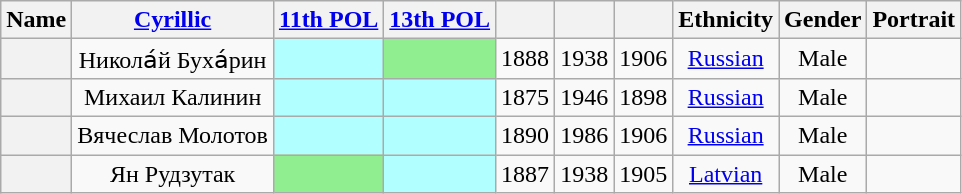<table class="wikitable sortable" style=text-align:center>
<tr>
<th scope="col">Name</th>
<th scope="col" class="unsortable"><a href='#'>Cyrillic</a></th>
<th scope="col"><a href='#'>11th POL</a></th>
<th scope="col"><a href='#'>13th POL</a></th>
<th scope="col"></th>
<th scope="col"></th>
<th scope="col"></th>
<th scope="col">Ethnicity</th>
<th scope="col">Gender</th>
<th scope="col" class="unsortable">Portrait</th>
</tr>
<tr>
<th align="center" scope="row" style="font-weight:normal;"></th>
<td>Никола́й Буха́рин</td>
<td bgcolor = #B2FFFF></td>
<td bgcolor = LightGreen></td>
<td>1888</td>
<td>1938</td>
<td>1906</td>
<td><a href='#'>Russian</a></td>
<td>Male</td>
<td></td>
</tr>
<tr>
<th align="center" scope="row" style="font-weight:normal;"></th>
<td>Михаил Калинин</td>
<td bgcolor = #B2FFFF></td>
<td bgcolor = #B2FFFF></td>
<td>1875</td>
<td>1946</td>
<td>1898</td>
<td><a href='#'>Russian</a></td>
<td>Male</td>
<td></td>
</tr>
<tr>
<th align="center" scope="row" style="font-weight:normal;"></th>
<td>Вячеслав Молотов</td>
<td bgcolor = #B2FFFF></td>
<td bgcolor = #B2FFFF></td>
<td>1890</td>
<td>1986</td>
<td>1906</td>
<td><a href='#'>Russian</a></td>
<td>Male</td>
<td></td>
</tr>
<tr>
<th align="center" scope="row" style="font-weight:normal;"></th>
<td>Ян Рудзутак</td>
<td bgcolor = LightGreen></td>
<td bgcolor = #B2FFFF></td>
<td>1887</td>
<td>1938</td>
<td>1905</td>
<td><a href='#'>Latvian</a></td>
<td>Male</td>
<td></td>
</tr>
</table>
